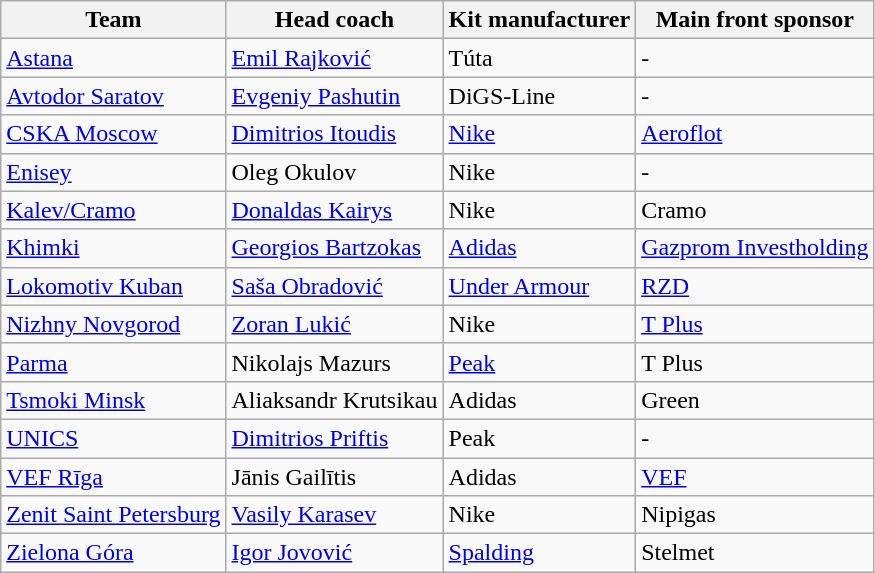<table class="wikitable sortable">
<tr>
<th>Team</th>
<th>Head coach</th>
<th>Kit manufacturer</th>
<th>Main front sponsor</th>
</tr>
<tr>
<td> <a href='#'>Astana</a></td>
<td> <a href='#'>Emil Rajković</a></td>
<td>Túta</td>
<td>-</td>
</tr>
<tr>
<td> <a href='#'>Avtodor Saratov</a></td>
<td> <a href='#'>Evgeniy Pashutin</a></td>
<td>DiGS-Line</td>
<td>-</td>
</tr>
<tr>
<td> <a href='#'>CSKA Moscow</a></td>
<td> <a href='#'>Dimitrios Itoudis</a></td>
<td><a href='#'>Nike</a></td>
<td><a href='#'>Aeroflot</a></td>
</tr>
<tr>
<td> <a href='#'>Enisey</a></td>
<td> Oleg Okulov</td>
<td>Nike</td>
<td>-</td>
</tr>
<tr>
<td> <a href='#'>Kalev/Cramo</a></td>
<td> <a href='#'>Donaldas Kairys</a></td>
<td>Nike</td>
<td>Cramo</td>
</tr>
<tr>
<td> <a href='#'>Khimki</a></td>
<td> <a href='#'>Georgios Bartzokas</a></td>
<td><a href='#'>Adidas</a></td>
<td><a href='#'>Gazprom Investholding</a></td>
</tr>
<tr>
<td> <a href='#'>Lokomotiv Kuban</a></td>
<td> <a href='#'>Saša Obradović</a></td>
<td><a href='#'>Under Armour</a></td>
<td><a href='#'>RZD</a></td>
</tr>
<tr>
<td> <a href='#'>Nizhny Novgorod</a></td>
<td> <a href='#'>Zoran Lukić</a></td>
<td>Nike</td>
<td><a href='#'>T Plus</a></td>
</tr>
<tr>
<td> <a href='#'>Parma</a></td>
<td> Nikolajs Mazurs</td>
<td><a href='#'>Peak</a></td>
<td>T Plus</td>
</tr>
<tr>
<td> <a href='#'>Tsmoki Minsk</a></td>
<td> Aliaksandr Krutsikau</td>
<td>Adidas</td>
<td>Green</td>
</tr>
<tr>
<td> <a href='#'>UNICS</a></td>
<td> <a href='#'>Dimitrios Priftis</a></td>
<td>Peak</td>
<td>-</td>
</tr>
<tr>
<td> <a href='#'>VEF Rīga</a></td>
<td> Jānis Gailītis</td>
<td>Adidas</td>
<td><a href='#'>VEF</a></td>
</tr>
<tr>
<td> <a href='#'>Zenit Saint Petersburg</a></td>
<td> <a href='#'>Vasily Karasev</a></td>
<td>Nike</td>
<td>Nipigas</td>
</tr>
<tr>
<td> <a href='#'>Zielona Góra</a></td>
<td> <a href='#'>Igor Jovović</a></td>
<td><a href='#'>Spalding</a></td>
<td>Stelmet</td>
</tr>
</table>
